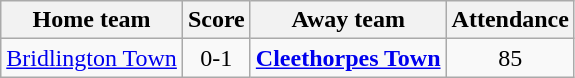<table class="wikitable" style="text-align: center">
<tr>
<th>Home team</th>
<th>Score</th>
<th>Away team</th>
<th>Attendance</th>
</tr>
<tr>
<td><a href='#'>Bridlington Town</a></td>
<td>0-1</td>
<td><strong><a href='#'>Cleethorpes Town</a></strong></td>
<td>85</td>
</tr>
</table>
